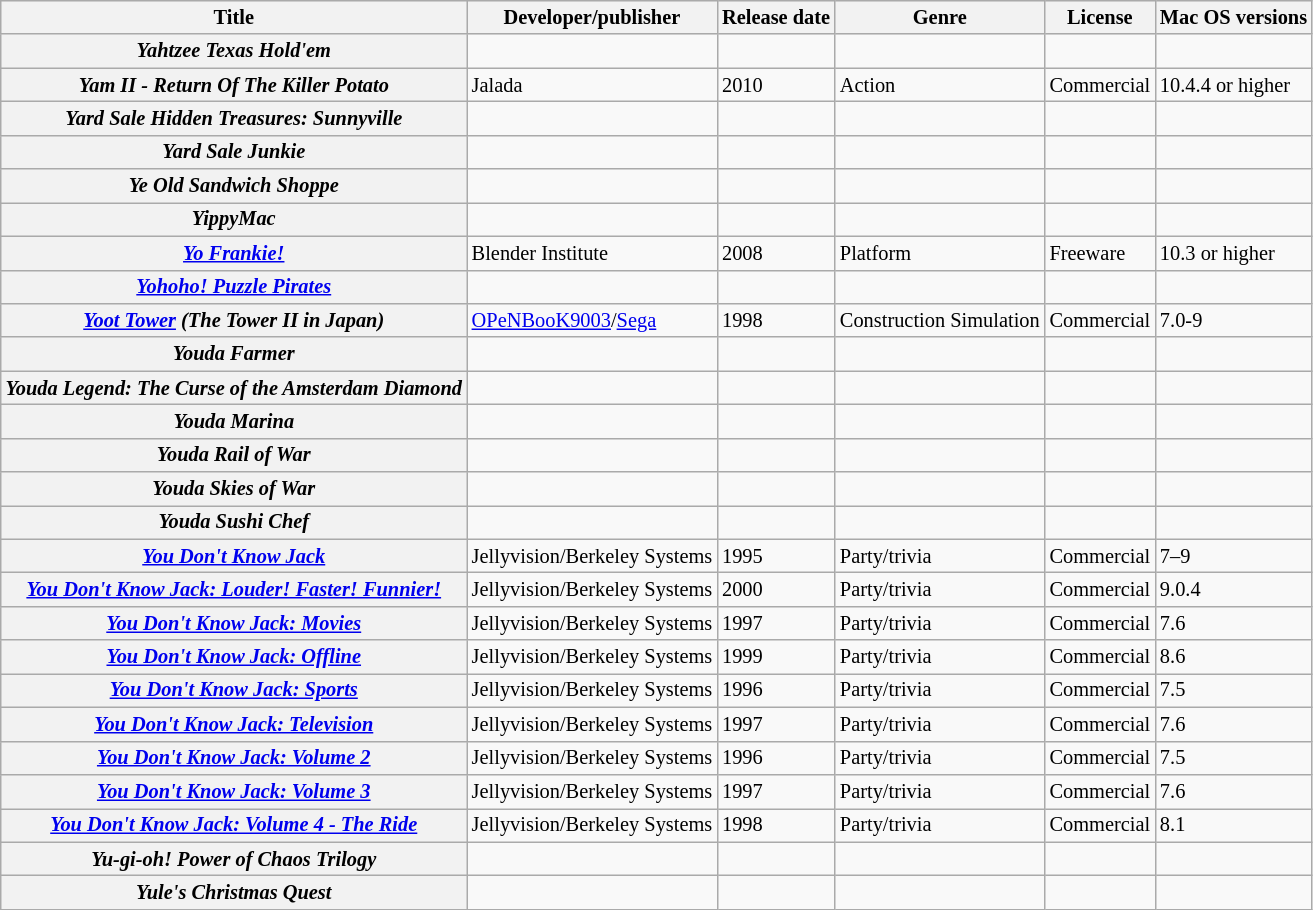<table class="wikitable sortable" style="font-size: 85%; text-align: left;">
<tr style="background: #ececec">
<th>Title</th>
<th>Developer/publisher</th>
<th>Release date</th>
<th>Genre</th>
<th>License</th>
<th>Mac OS versions</th>
</tr>
<tr>
<th><em>Yahtzee Texas Hold'em</em></th>
<td></td>
<td></td>
<td></td>
<td></td>
<td></td>
</tr>
<tr>
<th><em>Yam II - Return Of The Killer Potato</em></th>
<td>Jalada</td>
<td>2010</td>
<td>Action</td>
<td>Commercial</td>
<td>10.4.4 or higher</td>
</tr>
<tr>
<th><em>Yard Sale Hidden Treasures: Sunnyville</em></th>
<td></td>
<td></td>
<td></td>
<td></td>
<td></td>
</tr>
<tr>
<th><em>Yard Sale Junkie</em></th>
<td></td>
<td></td>
<td></td>
<td></td>
<td></td>
</tr>
<tr>
<th><em>Ye Old Sandwich Shoppe</em></th>
<td></td>
<td></td>
<td></td>
<td></td>
<td></td>
</tr>
<tr>
<th><em>YippyMac</em></th>
<td></td>
<td></td>
<td></td>
<td></td>
<td></td>
</tr>
<tr>
<th><em><a href='#'>Yo Frankie!</a></em></th>
<td>Blender Institute</td>
<td>2008</td>
<td>Platform</td>
<td>Freeware</td>
<td>10.3 or higher</td>
</tr>
<tr>
<th><em><a href='#'>Yohoho! Puzzle Pirates</a></em></th>
<td></td>
<td></td>
<td></td>
<td></td>
<td></td>
</tr>
<tr>
<th><em><a href='#'>Yoot Tower</a> (The Tower II in Japan)</em></th>
<td><a href='#'>OPeNBooK9003</a>/<a href='#'>Sega</a></td>
<td>1998</td>
<td>Construction Simulation</td>
<td>Commercial</td>
<td>7.0-9</td>
</tr>
<tr>
<th><em>Youda Farmer</em></th>
<td></td>
<td></td>
<td></td>
<td></td>
<td></td>
</tr>
<tr>
<th><em>Youda Legend: The Curse of the Amsterdam Diamond</em></th>
<td></td>
<td></td>
<td></td>
<td></td>
<td></td>
</tr>
<tr>
<th><em>Youda Marina</em></th>
<td></td>
<td></td>
<td></td>
<td></td>
<td></td>
</tr>
<tr>
<th><em>Youda Rail of War</em></th>
<td></td>
<td></td>
<td></td>
<td></td>
<td></td>
</tr>
<tr>
<th><em>Youda Skies of War</em></th>
<td></td>
<td></td>
<td></td>
<td></td>
<td></td>
</tr>
<tr>
<th><em>Youda Sushi Chef</em></th>
<td></td>
<td></td>
<td></td>
<td></td>
<td></td>
</tr>
<tr>
<th><em><a href='#'>You Don't Know Jack</a></em></th>
<td>Jellyvision/Berkeley Systems</td>
<td>1995</td>
<td>Party/trivia</td>
<td>Commercial</td>
<td>7–9</td>
</tr>
<tr>
<th><em><a href='#'>You Don't Know Jack: Louder! Faster! Funnier!</a></em></th>
<td>Jellyvision/Berkeley Systems</td>
<td>2000</td>
<td>Party/trivia</td>
<td>Commercial</td>
<td>9.0.4</td>
</tr>
<tr>
<th><em><a href='#'>You Don't Know Jack: Movies</a></em></th>
<td>Jellyvision/Berkeley Systems</td>
<td>1997</td>
<td>Party/trivia</td>
<td>Commercial</td>
<td>7.6</td>
</tr>
<tr>
<th><em><a href='#'>You Don't Know Jack: Offline</a></em></th>
<td>Jellyvision/Berkeley Systems</td>
<td>1999</td>
<td>Party/trivia</td>
<td>Commercial</td>
<td>8.6</td>
</tr>
<tr>
<th><em><a href='#'>You Don't Know Jack: Sports</a></em></th>
<td>Jellyvision/Berkeley Systems</td>
<td>1996</td>
<td>Party/trivia</td>
<td>Commercial</td>
<td>7.5</td>
</tr>
<tr>
<th><em><a href='#'>You Don't Know Jack: Television</a></em></th>
<td>Jellyvision/Berkeley Systems</td>
<td>1997</td>
<td>Party/trivia</td>
<td>Commercial</td>
<td>7.6</td>
</tr>
<tr>
<th><em><a href='#'>You Don't Know Jack: Volume 2</a></em></th>
<td>Jellyvision/Berkeley Systems</td>
<td>1996</td>
<td>Party/trivia</td>
<td>Commercial</td>
<td>7.5</td>
</tr>
<tr>
<th><em><a href='#'>You Don't Know Jack: Volume 3</a></em></th>
<td>Jellyvision/Berkeley Systems</td>
<td>1997</td>
<td>Party/trivia</td>
<td>Commercial</td>
<td>7.6</td>
</tr>
<tr>
<th><em><a href='#'>You Don't Know Jack: Volume 4 - The Ride</a></em></th>
<td>Jellyvision/Berkeley Systems</td>
<td>1998</td>
<td>Party/trivia</td>
<td>Commercial</td>
<td>8.1</td>
</tr>
<tr>
<th><em>Yu-gi-oh! Power of Chaos Trilogy</em></th>
<td></td>
<td></td>
<td></td>
<td></td>
<td></td>
</tr>
<tr>
<th><em>Yule's Christmas Quest</em></th>
<td></td>
<td></td>
<td></td>
<td></td>
<td></td>
</tr>
</table>
